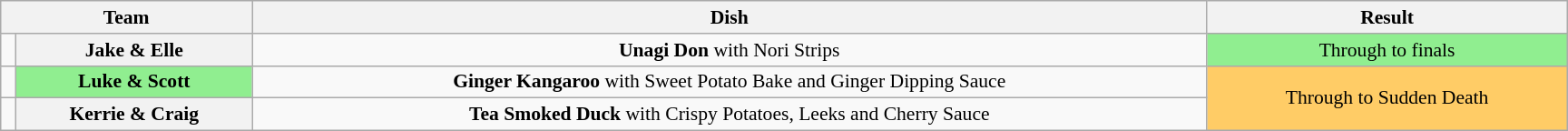<table class="wikitable plainrowheaders" style="margin:1em auto; text-align:center; font-size:90%; width:80em;">
<tr>
<th colspan="2">Team</th>
<th>Dish</th>
<th>Result</th>
</tr>
<tr>
<td></td>
<th>Jake & Elle</th>
<td><strong>Unagi Don</strong> with Nori Strips</td>
<td style="background:lightgreen;">Through to finals</td>
</tr>
<tr>
<td></td>
<th style="background:lightgreen;"><strong>Luke & Scott</strong></th>
<td><strong>Ginger Kangaroo</strong> with Sweet Potato Bake and Ginger Dipping Sauce</td>
<td rowspan="2" style="background:#FFCC66">Through to Sudden Death</td>
</tr>
<tr>
<td></td>
<th>Kerrie & Craig</th>
<td><strong>Tea Smoked Duck</strong> with Crispy Potatoes, Leeks and Cherry Sauce</td>
</tr>
</table>
